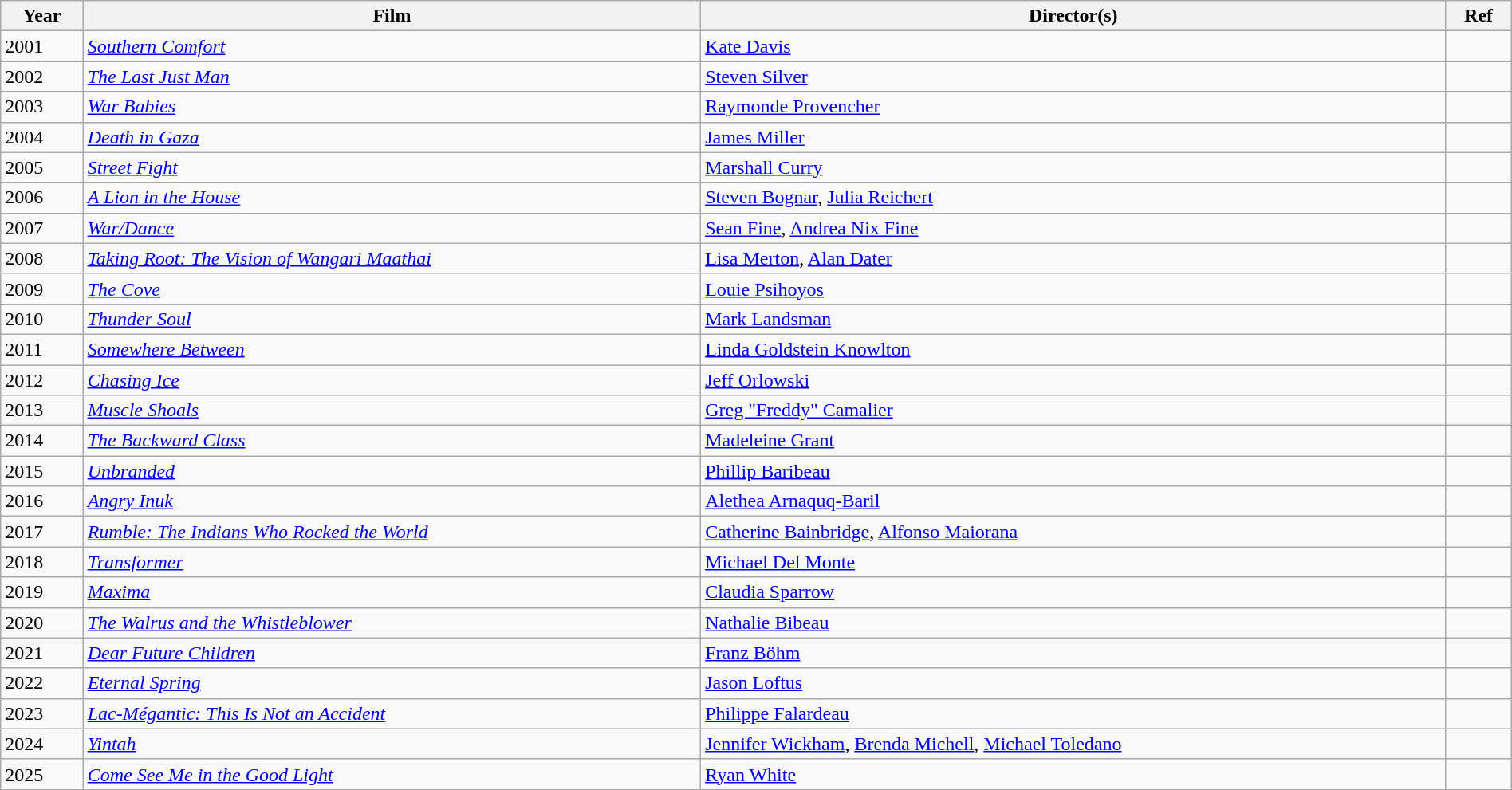<table class = "wikitable sortable" width=100%>
<tr>
<th>Year</th>
<th>Film</th>
<th>Director(s)</th>
<th>Ref</th>
</tr>
<tr>
<td>2001</td>
<td><em><a href='#'>Southern Comfort</a></em></td>
<td><a href='#'>Kate Davis</a></td>
<td></td>
</tr>
<tr>
<td>2002</td>
<td><em><a href='#'>The Last Just Man</a></em></td>
<td><a href='#'>Steven Silver</a></td>
<td></td>
</tr>
<tr>
<td>2003</td>
<td><em><a href='#'>War Babies</a></em></td>
<td><a href='#'>Raymonde Provencher</a></td>
<td></td>
</tr>
<tr>
<td>2004</td>
<td><em><a href='#'>Death in Gaza</a></em></td>
<td><a href='#'>James Miller</a></td>
<td></td>
</tr>
<tr>
<td>2005</td>
<td><em><a href='#'>Street Fight</a></em></td>
<td><a href='#'>Marshall Curry</a></td>
<td></td>
</tr>
<tr>
<td>2006</td>
<td><em><a href='#'>A Lion in the House</a></em></td>
<td><a href='#'>Steven Bognar</a>, <a href='#'>Julia Reichert</a></td>
<td></td>
</tr>
<tr>
<td>2007</td>
<td><em><a href='#'>War/Dance</a></em></td>
<td><a href='#'>Sean Fine</a>, <a href='#'>Andrea Nix Fine</a></td>
<td></td>
</tr>
<tr>
<td>2008</td>
<td><em><a href='#'>Taking Root: The Vision of Wangari Maathai</a></em></td>
<td><a href='#'>Lisa Merton</a>, <a href='#'>Alan Dater</a></td>
<td></td>
</tr>
<tr>
<td>2009</td>
<td><em><a href='#'>The Cove</a></em></td>
<td><a href='#'>Louie Psihoyos</a></td>
<td></td>
</tr>
<tr>
<td>2010</td>
<td><em><a href='#'>Thunder Soul</a></em></td>
<td><a href='#'>Mark Landsman</a></td>
<td></td>
</tr>
<tr>
<td>2011</td>
<td><em><a href='#'>Somewhere Between</a></em></td>
<td><a href='#'>Linda Goldstein Knowlton</a></td>
<td></td>
</tr>
<tr>
<td>2012</td>
<td><em><a href='#'>Chasing Ice</a></em></td>
<td><a href='#'>Jeff Orlowski</a></td>
<td></td>
</tr>
<tr>
<td>2013</td>
<td><em><a href='#'>Muscle Shoals</a></em></td>
<td><a href='#'>Greg "Freddy" Camalier</a></td>
<td></td>
</tr>
<tr>
<td>2014</td>
<td><em><a href='#'>The Backward Class</a></em></td>
<td><a href='#'>Madeleine Grant</a></td>
<td></td>
</tr>
<tr>
<td>2015</td>
<td><em><a href='#'>Unbranded</a></em></td>
<td><a href='#'>Phillip Baribeau</a></td>
<td></td>
</tr>
<tr>
<td>2016</td>
<td><em><a href='#'>Angry Inuk</a></em></td>
<td><a href='#'>Alethea Arnaquq-Baril</a></td>
<td></td>
</tr>
<tr>
<td>2017</td>
<td><em><a href='#'>Rumble: The Indians Who Rocked the World</a></em></td>
<td><a href='#'>Catherine Bainbridge</a>, <a href='#'>Alfonso Maiorana</a></td>
<td></td>
</tr>
<tr>
<td>2018</td>
<td><em><a href='#'>Transformer</a></em></td>
<td><a href='#'>Michael Del Monte</a></td>
<td></td>
</tr>
<tr>
<td>2019</td>
<td><em><a href='#'>Maxima</a></em></td>
<td><a href='#'>Claudia Sparrow</a></td>
<td></td>
</tr>
<tr>
<td>2020</td>
<td><em><a href='#'>The Walrus and the Whistleblower</a></em></td>
<td><a href='#'>Nathalie Bibeau</a></td>
<td></td>
</tr>
<tr>
<td>2021</td>
<td><em><a href='#'>Dear Future Children</a></em></td>
<td><a href='#'>Franz Böhm</a></td>
<td></td>
</tr>
<tr>
<td>2022</td>
<td><em><a href='#'>Eternal Spring</a></em></td>
<td><a href='#'>Jason Loftus</a></td>
<td></td>
</tr>
<tr>
<td>2023</td>
<td><em><a href='#'>Lac-Mégantic: This Is Not an Accident</a></em></td>
<td><a href='#'>Philippe Falardeau</a></td>
<td></td>
</tr>
<tr>
<td>2024</td>
<td><em><a href='#'>Yintah</a></em></td>
<td><a href='#'>Jennifer Wickham</a>, <a href='#'>Brenda Michell</a>, <a href='#'>Michael Toledano</a></td>
<td></td>
</tr>
<tr>
<td>2025</td>
<td><em><a href='#'>Come See Me in the Good Light</a></em></td>
<td><a href='#'>Ryan White</a></td>
<td></td>
</tr>
</table>
